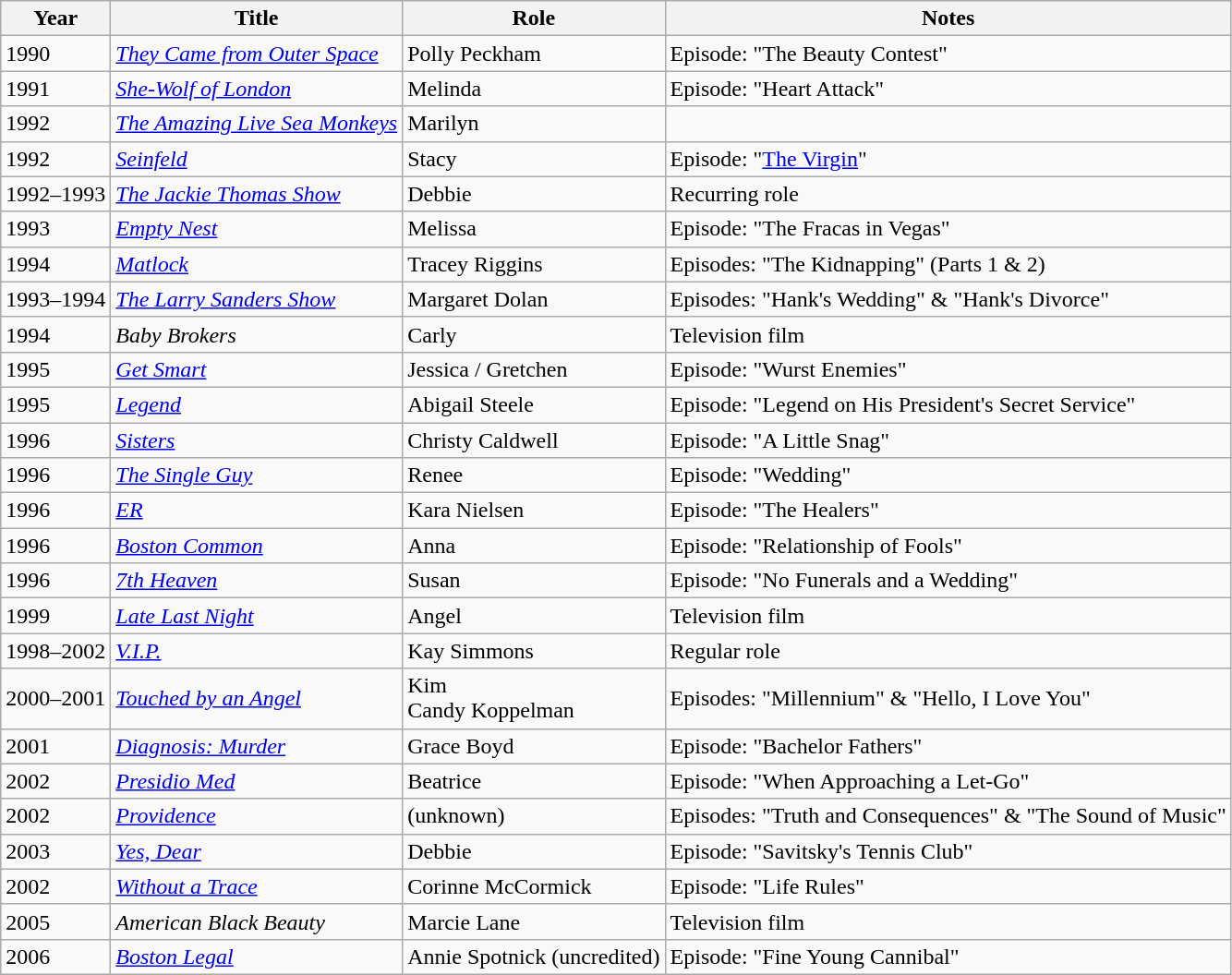<table class="wikitable sortable">
<tr>
<th>Year</th>
<th>Title</th>
<th>Role</th>
<th class="unsortable">Notes</th>
</tr>
<tr>
<td>1990</td>
<td><em><a href='#'>They Came from Outer Space</a></em></td>
<td>Polly Peckham</td>
<td>Episode: "The Beauty Contest"</td>
</tr>
<tr>
<td>1991</td>
<td><em><a href='#'>She-Wolf of London</a></em></td>
<td>Melinda</td>
<td>Episode: "Heart Attack"</td>
</tr>
<tr>
<td>1992</td>
<td><em><a href='#'>The Amazing Live Sea Monkeys</a></em></td>
<td>Marilyn</td>
<td></td>
</tr>
<tr>
<td>1992</td>
<td><em><a href='#'>Seinfeld</a></em></td>
<td>Stacy</td>
<td>Episode: "<a href='#'>The Virgin</a>"</td>
</tr>
<tr>
<td>1992–1993</td>
<td><em><a href='#'>The Jackie Thomas Show</a></em></td>
<td>Debbie</td>
<td>Recurring role</td>
</tr>
<tr>
<td>1993</td>
<td><em><a href='#'>Empty Nest</a></em></td>
<td>Melissa</td>
<td>Episode: "The Fracas in Vegas"</td>
</tr>
<tr>
<td>1994</td>
<td><em><a href='#'>Matlock</a></em></td>
<td>Tracey Riggins</td>
<td>Episodes: "The Kidnapping" (Parts 1 & 2)</td>
</tr>
<tr>
<td>1993–1994</td>
<td><em><a href='#'>The Larry Sanders Show</a></em></td>
<td>Margaret Dolan</td>
<td>Episodes: "Hank's Wedding" & "Hank's Divorce"</td>
</tr>
<tr>
<td>1994</td>
<td><em>Baby Brokers</em></td>
<td>Carly</td>
<td>Television film</td>
</tr>
<tr>
<td>1995</td>
<td><em><a href='#'>Get Smart</a></em></td>
<td>Jessica / Gretchen</td>
<td>Episode: "Wurst Enemies"</td>
</tr>
<tr>
<td>1995</td>
<td><em><a href='#'>Legend</a></em></td>
<td>Abigail Steele</td>
<td>Episode: "Legend on His President's Secret Service"</td>
</tr>
<tr>
<td>1996</td>
<td><em><a href='#'>Sisters</a></em></td>
<td>Christy Caldwell</td>
<td>Episode: "A Little Snag"</td>
</tr>
<tr>
<td>1996</td>
<td><em><a href='#'>The Single Guy</a></em></td>
<td>Renee</td>
<td>Episode: "Wedding"</td>
</tr>
<tr>
<td>1996</td>
<td><em><a href='#'>ER</a></em></td>
<td>Kara Nielsen</td>
<td>Episode: "The Healers"</td>
</tr>
<tr>
<td>1996</td>
<td><em><a href='#'>Boston Common</a></em></td>
<td>Anna</td>
<td>Episode: "Relationship of Fools"</td>
</tr>
<tr>
<td>1996</td>
<td><em><a href='#'>7th Heaven</a></em></td>
<td>Susan</td>
<td>Episode: "No Funerals and a Wedding"</td>
</tr>
<tr>
<td>1999</td>
<td><em><a href='#'>Late Last Night</a></em></td>
<td>Angel</td>
<td>Television film</td>
</tr>
<tr>
<td>1998–2002</td>
<td><em><a href='#'>V.I.P.</a></em></td>
<td>Kay Simmons</td>
<td>Regular role</td>
</tr>
<tr>
<td>2000–2001</td>
<td><em><a href='#'>Touched by an Angel</a></em></td>
<td>Kim<br>Candy Koppelman</td>
<td>Episodes: "Millennium" & "Hello, I Love You"</td>
</tr>
<tr>
<td>2001</td>
<td><em><a href='#'>Diagnosis: Murder</a></em></td>
<td>Grace Boyd</td>
<td>Episode: "Bachelor Fathers"</td>
</tr>
<tr>
<td>2002</td>
<td><em><a href='#'>Presidio Med</a></em></td>
<td>Beatrice</td>
<td>Episode: "When Approaching a Let-Go"</td>
</tr>
<tr>
<td>2002</td>
<td><em><a href='#'>Providence</a></em></td>
<td>(unknown)</td>
<td>Episodes: "Truth and Consequences" & "The Sound of Music"</td>
</tr>
<tr>
<td>2003</td>
<td><em><a href='#'>Yes, Dear</a></em></td>
<td>Debbie</td>
<td>Episode: "Savitsky's Tennis Club"</td>
</tr>
<tr>
<td>2002</td>
<td><em><a href='#'>Without a Trace</a></em></td>
<td>Corinne McCormick</td>
<td>Episode: "Life Rules"</td>
</tr>
<tr>
<td>2005</td>
<td><em>American Black Beauty</em></td>
<td>Marcie Lane</td>
<td>Television film</td>
</tr>
<tr>
<td>2006</td>
<td><em><a href='#'>Boston Legal</a></em></td>
<td>Annie Spotnick (uncredited)</td>
<td>Episode: "Fine Young Cannibal"</td>
</tr>
</table>
